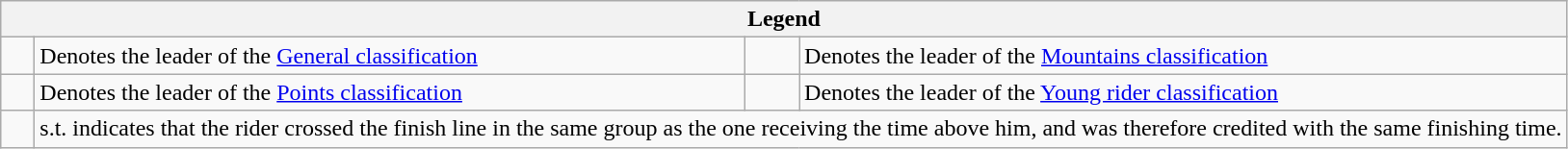<table class="wikitable">
<tr>
<th colspan=4>Legend</th>
</tr>
<tr>
<td>    </td>
<td>Denotes the leader of the <a href='#'>General classification</a></td>
<td>    </td>
<td>Denotes the leader of the <a href='#'>Mountains classification</a></td>
</tr>
<tr>
<td>    </td>
<td>Denotes the leader of the <a href='#'>Points classification</a></td>
<td>    </td>
<td>Denotes the leader of the <a href='#'>Young rider classification</a></td>
</tr>
<tr>
<td>  </td>
<td colspan=3>s.t. indicates that the rider crossed the finish line in the same group as the one receiving the time above him, and was therefore credited with the same finishing time.</td>
</tr>
</table>
